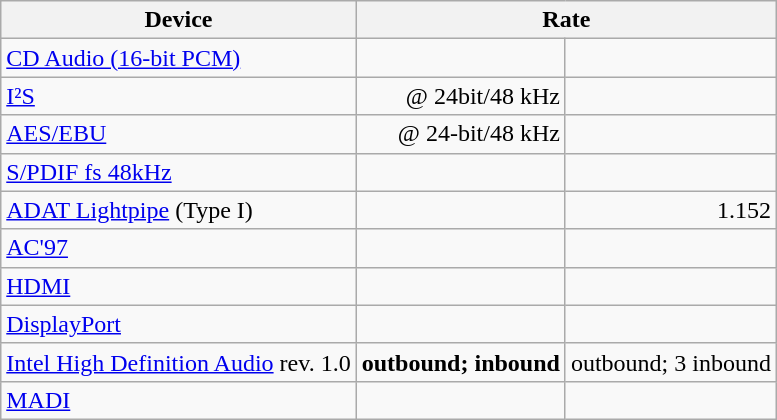<table class="wikitable sortable">
<tr>
<th>Device</th>
<th colspan=2>Rate</th>
</tr>
<tr>
<td><a href='#'>CD Audio (16-bit PCM)</a></td>
<td align=right><strong></strong></td>
<td align=right></td>
</tr>
<tr>
<td><a href='#'>I²S</a></td>
<td align=right><strong></strong> @ 24bit/48 kHz</td>
<td align=right></td>
</tr>
<tr>
<td><a href='#'>AES/EBU</a></td>
<td align=right><strong></strong> @ 24-bit/48 kHz</td>
<td align=right></td>
</tr>
<tr>
<td><a href='#'>S/PDIF fs 48kHz</a></td>
<td align=right><strong></strong></td>
<td align=right></td>
</tr>
<tr>
<td><a href='#'>ADAT Lightpipe</a> (Type I)</td>
<td align=right><strong></strong></td>
<td align=right>1.152 </td>
</tr>
<tr>
<td><a href='#'>AC'97</a></td>
<td align=right><strong></strong></td>
<td align=right></td>
</tr>
<tr>
<td><a href='#'>HDMI</a></td>
<td align=right><strong></strong></td>
<td align=right></td>
</tr>
<tr>
<td><a href='#'>DisplayPort</a></td>
<td align=right><strong></strong></td>
<td align=right></td>
</tr>
<tr>
<td><a href='#'>Intel High Definition Audio</a> rev. 1.0</td>
<td align=right><strong> outbound;  inbound</strong></td>
<td align=right> outbound; 3  inbound</td>
</tr>
<tr>
<td><a href='#'>MADI</a></td>
<td align=right><strong></strong></td>
<td align=right></td>
</tr>
</table>
